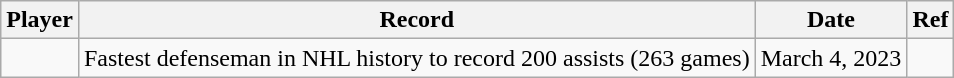<table class="wikitable sortable">
<tr>
<th>Player</th>
<th>Record</th>
<th data-sort-type="date">Date</th>
<th>Ref</th>
</tr>
<tr>
<td></td>
<td>Fastest defenseman in NHL history to record 200 assists (263 games)</td>
<td>March 4, 2023</td>
<td></td>
</tr>
</table>
